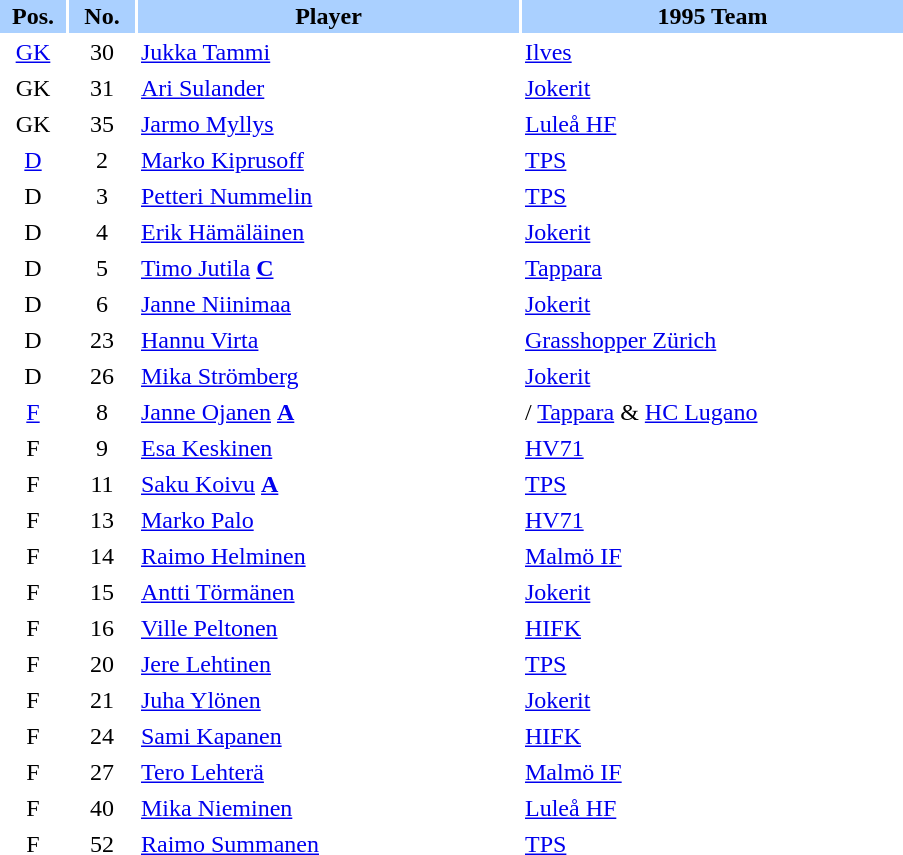<table border="0" cellspacing="2" cellpadding="2">
<tr bgcolor=AAD0FF>
<th width=40>Pos.</th>
<th width=40>No.</th>
<th width=250>Player</th>
<th width=250>1995 Team</th>
</tr>
<tr>
<td style="text-align:center;"><a href='#'>GK</a></td>
<td style="text-align:center;">30</td>
<td><a href='#'>Jukka Tammi</a></td>
<td> <a href='#'>Ilves</a></td>
</tr>
<tr>
<td style="text-align:center;">GK</td>
<td style="text-align:center;">31</td>
<td><a href='#'>Ari Sulander</a></td>
<td> <a href='#'>Jokerit</a></td>
</tr>
<tr>
<td style="text-align:center;">GK</td>
<td style="text-align:center;">35</td>
<td><a href='#'>Jarmo Myllys</a></td>
<td> <a href='#'>Luleå HF</a></td>
</tr>
<tr>
<td style="text-align:center;"><a href='#'>D</a></td>
<td style="text-align:center;">2</td>
<td><a href='#'>Marko Kiprusoff</a></td>
<td> <a href='#'>TPS</a></td>
</tr>
<tr>
<td style="text-align:center;">D</td>
<td style="text-align:center;">3</td>
<td><a href='#'>Petteri Nummelin</a></td>
<td> <a href='#'>TPS</a></td>
</tr>
<tr>
<td style="text-align:center;">D</td>
<td style="text-align:center;">4</td>
<td><a href='#'>Erik Hämäläinen</a></td>
<td> <a href='#'>Jokerit</a></td>
</tr>
<tr>
<td style="text-align:center;">D</td>
<td style="text-align:center;">5</td>
<td><a href='#'>Timo Jutila</a> <strong><a href='#'>C</a></strong></td>
<td> <a href='#'>Tappara</a></td>
</tr>
<tr>
<td style="text-align:center;">D</td>
<td style="text-align:center;">6</td>
<td><a href='#'>Janne Niinimaa</a></td>
<td> <a href='#'>Jokerit</a></td>
</tr>
<tr>
<td style="text-align:center;">D</td>
<td style="text-align:center;">23</td>
<td><a href='#'>Hannu Virta</a></td>
<td> <a href='#'>Grasshopper Zürich</a></td>
</tr>
<tr>
<td style="text-align:center;">D</td>
<td style="text-align:center;">26</td>
<td><a href='#'>Mika Strömberg</a></td>
<td> <a href='#'>Jokerit</a></td>
</tr>
<tr>
<td style="text-align:center;"><a href='#'>F</a></td>
<td style="text-align:center;">8</td>
<td><a href='#'>Janne Ojanen</a> <strong><a href='#'>A</a></strong></td>
<td>/ <a href='#'>Tappara</a> & <a href='#'>HC Lugano</a></td>
</tr>
<tr>
<td style="text-align:center;">F</td>
<td style="text-align:center;">9</td>
<td><a href='#'>Esa Keskinen</a></td>
<td> <a href='#'>HV71</a></td>
</tr>
<tr>
<td style="text-align:center;">F</td>
<td style="text-align:center;">11</td>
<td><a href='#'>Saku Koivu</a> <strong><a href='#'>A</a></strong></td>
<td> <a href='#'>TPS</a></td>
</tr>
<tr>
<td style="text-align:center;">F</td>
<td style="text-align:center;">13</td>
<td><a href='#'>Marko Palo</a></td>
<td> <a href='#'>HV71</a></td>
</tr>
<tr>
<td style="text-align:center;">F</td>
<td style="text-align:center;">14</td>
<td><a href='#'>Raimo Helminen</a></td>
<td> <a href='#'>Malmö IF</a></td>
</tr>
<tr>
<td style="text-align:center;">F</td>
<td style="text-align:center;">15</td>
<td><a href='#'>Antti Törmänen</a></td>
<td> <a href='#'>Jokerit</a></td>
</tr>
<tr>
<td style="text-align:center;">F</td>
<td style="text-align:center;">16</td>
<td><a href='#'>Ville Peltonen</a></td>
<td> <a href='#'>HIFK</a></td>
</tr>
<tr>
<td style="text-align:center;">F</td>
<td style="text-align:center;">20</td>
<td><a href='#'>Jere Lehtinen</a></td>
<td> <a href='#'>TPS</a></td>
</tr>
<tr>
<td style="text-align:center;">F</td>
<td style="text-align:center;">21</td>
<td><a href='#'>Juha Ylönen</a></td>
<td> <a href='#'>Jokerit</a></td>
</tr>
<tr>
<td style="text-align:center;">F</td>
<td style="text-align:center;">24</td>
<td><a href='#'>Sami Kapanen</a></td>
<td> <a href='#'>HIFK</a></td>
</tr>
<tr>
<td style="text-align:center;">F</td>
<td style="text-align:center;">27</td>
<td><a href='#'>Tero Lehterä</a></td>
<td> <a href='#'>Malmö IF</a></td>
</tr>
<tr>
<td style="text-align:center;">F</td>
<td style="text-align:center;">40</td>
<td><a href='#'>Mika Nieminen</a></td>
<td> <a href='#'>Luleå HF</a></td>
</tr>
<tr>
<td style="text-align:center;">F</td>
<td style="text-align:center;">52</td>
<td><a href='#'>Raimo Summanen</a></td>
<td> <a href='#'>TPS</a></td>
</tr>
</table>
